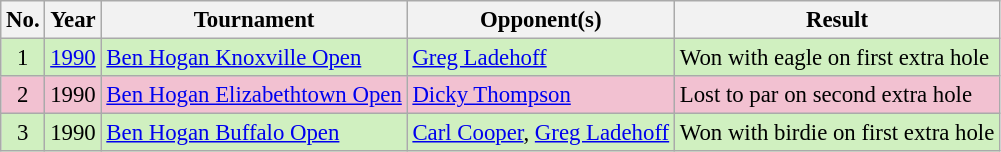<table class="wikitable" style="font-size:95%;">
<tr>
<th>No.</th>
<th>Year</th>
<th>Tournament</th>
<th>Opponent(s)</th>
<th>Result</th>
</tr>
<tr style="background:#D0F0C0;">
<td align=center>1</td>
<td><a href='#'>1990</a></td>
<td><a href='#'>Ben Hogan Knoxville Open</a></td>
<td> <a href='#'>Greg Ladehoff</a></td>
<td>Won with eagle on first extra hole</td>
</tr>
<tr style="background:#F2C1D1;">
<td align=center>2</td>
<td>1990</td>
<td><a href='#'>Ben Hogan Elizabethtown Open</a></td>
<td> <a href='#'>Dicky Thompson</a></td>
<td>Lost to par on second extra hole</td>
</tr>
<tr style="background:#D0F0C0;">
<td align=center>3</td>
<td>1990</td>
<td><a href='#'>Ben Hogan Buffalo Open</a></td>
<td> <a href='#'>Carl Cooper</a>,  <a href='#'>Greg Ladehoff</a></td>
<td>Won with birdie on first extra hole</td>
</tr>
</table>
